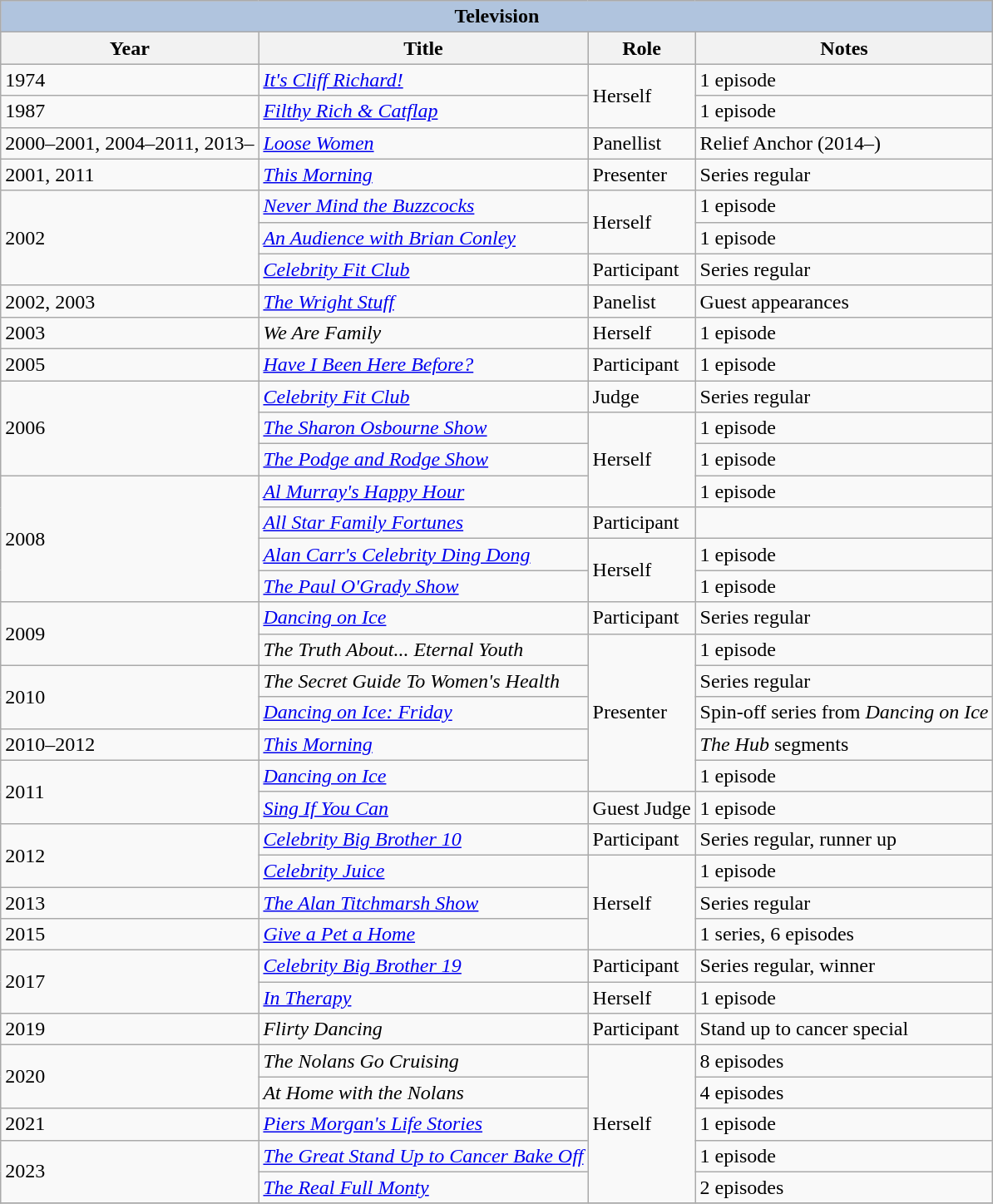<table class="wikitable">
<tr style="background:#ccc; text-align:center;">
<th colspan="4" style="background: LightSteelBlue;">Television</th>
</tr>
<tr style="background:#ccc; text-align:center;">
<th>Year</th>
<th>Title</th>
<th>Role</th>
<th>Notes</th>
</tr>
<tr>
<td>1974</td>
<td><em><a href='#'>It's Cliff Richard!</a></em></td>
<td rowspan="2">Herself</td>
<td>1 episode</td>
</tr>
<tr>
<td>1987</td>
<td><em><a href='#'>Filthy Rich & Catflap</a></em></td>
<td>1 episode</td>
</tr>
<tr>
<td>2000–2001, 2004–2011, 2013–</td>
<td><em><a href='#'>Loose Women</a></em></td>
<td>Panellist</td>
<td>Relief Anchor (2014–)</td>
</tr>
<tr>
<td>2001, 2011</td>
<td><em><a href='#'>This Morning</a></em></td>
<td>Presenter</td>
<td>Series regular</td>
</tr>
<tr>
<td rowspan=3>2002</td>
<td><em><a href='#'>Never Mind the Buzzcocks</a></em></td>
<td rowspan="2">Herself</td>
<td>1 episode</td>
</tr>
<tr>
<td><em><a href='#'>An Audience with Brian Conley</a></em></td>
<td>1 episode</td>
</tr>
<tr>
<td><em><a href='#'>Celebrity Fit Club</a></em></td>
<td>Participant</td>
<td>Series regular</td>
</tr>
<tr>
<td>2002, 2003</td>
<td><em><a href='#'>The Wright Stuff</a></em></td>
<td>Panelist</td>
<td>Guest appearances</td>
</tr>
<tr>
<td>2003</td>
<td><em>We Are Family</em></td>
<td>Herself</td>
<td>1 episode</td>
</tr>
<tr>
<td>2005</td>
<td><em><a href='#'>Have I Been Here Before?</a></em></td>
<td>Participant</td>
<td>1 episode</td>
</tr>
<tr>
<td rowspan=3>2006</td>
<td><em><a href='#'>Celebrity Fit Club</a></em></td>
<td>Judge</td>
<td>Series regular</td>
</tr>
<tr>
<td><em><a href='#'>The Sharon Osbourne Show</a></em></td>
<td rowspan="3">Herself</td>
<td>1 episode</td>
</tr>
<tr>
<td><em><a href='#'>The Podge and Rodge Show</a></em></td>
<td>1 episode</td>
</tr>
<tr>
<td rowspan=4>2008</td>
<td><em><a href='#'>Al Murray's Happy Hour</a></em></td>
<td>1 episode</td>
</tr>
<tr>
<td><em><a href='#'>All Star Family Fortunes</a></em></td>
<td>Participant</td>
<td></td>
</tr>
<tr>
<td><em><a href='#'>Alan Carr's Celebrity Ding Dong</a></em></td>
<td rowspan="2">Herself</td>
<td>1 episode</td>
</tr>
<tr>
<td><em><a href='#'>The Paul O'Grady Show</a></em></td>
<td>1 episode</td>
</tr>
<tr>
<td rowspan=2>2009</td>
<td><em><a href='#'>Dancing on Ice</a></em></td>
<td>Participant</td>
<td>Series regular</td>
</tr>
<tr>
<td><em>The Truth About... Eternal Youth</em></td>
<td rowspan="5">Presenter</td>
<td>1 episode</td>
</tr>
<tr>
<td rowspan=2>2010</td>
<td><em>The Secret Guide To Women's Health</em></td>
<td>Series regular</td>
</tr>
<tr>
<td><em><a href='#'>Dancing on Ice: Friday</a></em></td>
<td>Spin-off series from <em>Dancing on Ice</em></td>
</tr>
<tr>
<td>2010–2012</td>
<td><em><a href='#'>This Morning</a></em></td>
<td><em>The Hub</em> segments</td>
</tr>
<tr>
<td rowspan=2>2011</td>
<td><em><a href='#'>Dancing on Ice</a></em></td>
<td>1 episode</td>
</tr>
<tr>
<td><em><a href='#'>Sing If You Can</a></em></td>
<td>Guest Judge</td>
<td>1 episode</td>
</tr>
<tr>
<td rowspan="2">2012</td>
<td><em><a href='#'>Celebrity Big Brother 10</a></em></td>
<td>Participant</td>
<td>Series regular, runner up</td>
</tr>
<tr>
<td><em><a href='#'>Celebrity Juice</a></em></td>
<td rowspan="3">Herself</td>
<td>1 episode</td>
</tr>
<tr>
<td>2013</td>
<td><em><a href='#'>The Alan Titchmarsh Show</a></em></td>
<td>Series regular</td>
</tr>
<tr>
<td>2015</td>
<td><em><a href='#'>Give a Pet a Home</a></em></td>
<td>1 series, 6 episodes</td>
</tr>
<tr>
<td rowspan=2>2017</td>
<td><em><a href='#'>Celebrity Big Brother 19</a></em></td>
<td>Participant</td>
<td>Series regular, winner</td>
</tr>
<tr>
<td><em><a href='#'>In Therapy</a></em></td>
<td>Herself</td>
<td>1 episode</td>
</tr>
<tr>
<td>2019</td>
<td><em>Flirty Dancing</em></td>
<td>Participant</td>
<td>Stand up to cancer special</td>
</tr>
<tr>
<td rowspan=2>2020</td>
<td><em>The Nolans Go Cruising</em></td>
<td rowspan="5">Herself</td>
<td>8 episodes</td>
</tr>
<tr>
<td><em>At Home with the Nolans</em></td>
<td>4 episodes</td>
</tr>
<tr>
<td>2021</td>
<td><em><a href='#'>Piers Morgan's Life Stories</a></em></td>
<td>1 episode</td>
</tr>
<tr>
<td rowspan=2>2023</td>
<td><em><a href='#'>The Great Stand Up to Cancer Bake Off</a></em></td>
<td>1 episode</td>
</tr>
<tr>
<td><em><a href='#'>The Real Full Monty</a></em></td>
<td>2 episodes</td>
</tr>
<tr>
</tr>
</table>
